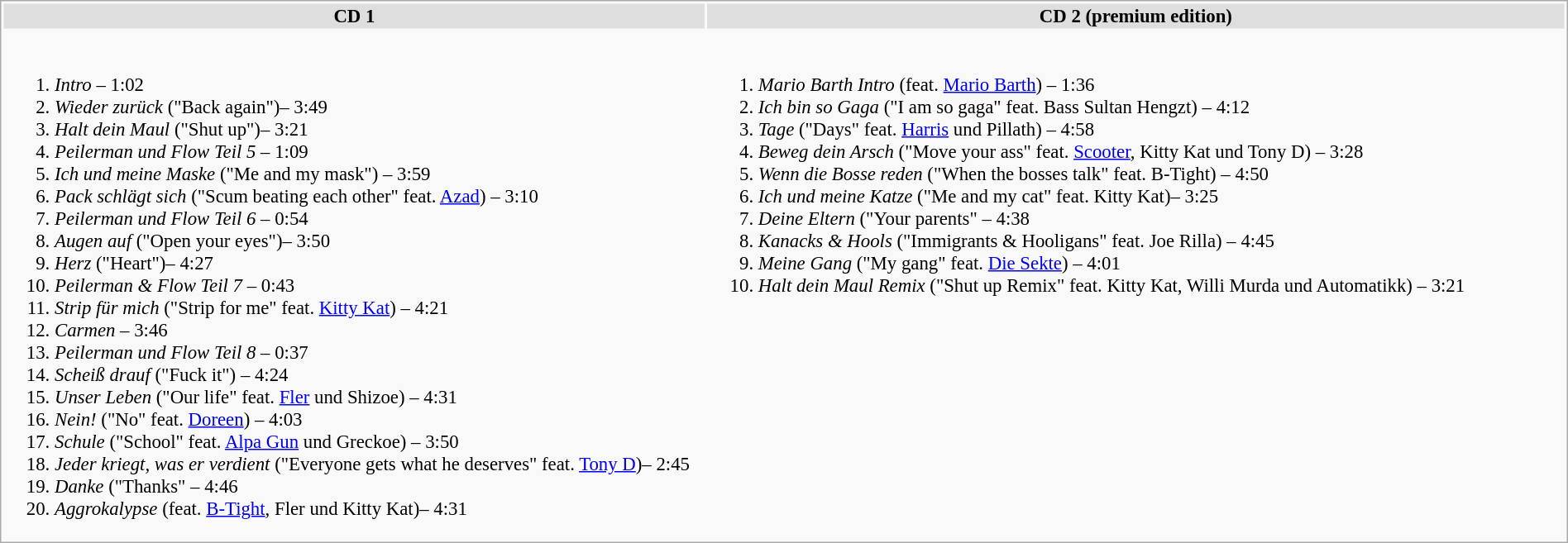<table style="font-size:95%; border:solid 1px #AAAAAA; background-color:#F9F9F9;" align="center" width="100%">
<tr bgcolor="#DEDEDE">
<th width="45%">CD 1</th>
<th width="55%">CD 2 (premium edition)</th>
</tr>
<tr>
<td valign="top"><br><ol><li><em>Intro</em> – 1:02</li><li><em>Wieder zurück</em> ("Back again")– 3:49</li><li><em>Halt dein Maul</em> ("Shut up")– 3:21</li><li><em>Peilerman und Flow Teil 5</em> – 1:09</li><li><em>Ich und meine Maske</em> ("Me and my mask") – 3:59</li><li><em>Pack schlägt sich</em> ("Scum beating each other" feat. <a href='#'>Azad</a>) – 3:10</li><li><em>Peilerman und Flow Teil 6</em> – 0:54</li><li><em>Augen auf</em> ("Open your eyes")– 3:50</li><li><em>Herz</em> ("Heart")– 4:27</li><li><em>Peilerman & Flow Teil 7</em> – 0:43</li><li><em>Strip für mich</em> ("Strip for me" feat. <a href='#'>Kitty Kat</a>) – 4:21</li><li><em>Carmen</em> – 3:46</li><li><em>Peilerman und Flow Teil 8</em> – 0:37</li><li><em>Scheiß drauf</em> ("Fuck it") – 4:24</li><li><em>Unser Leben</em> ("Our life" feat. <a href='#'>Fler</a> und Shizoe) – 4:31</li><li><em>Nein!</em> ("No" feat. <a href='#'>Doreen</a>) – 4:03</li><li><em>Schule</em> ("School" feat. <a href='#'>Alpa Gun</a> und Greckoe) – 3:50</li><li><em>Jeder kriegt, was er verdient</em> ("Everyone gets what he deserves" feat. <a href='#'>Tony D</a>)– 2:45</li><li><em>Danke</em> ("Thanks" – 4:46</li><li><em>Aggrokalypse</em> (feat. <a href='#'>B-Tight</a>, Fler und Kitty Kat)– 4:31</li></ol></td>
<td valign="top"><br><ol><li><em>Mario Barth Intro</em> (feat. <a href='#'>Mario Barth</a>) – 1:36</li><li><em>Ich bin so Gaga</em> ("I am so gaga" feat. Bass Sultan Hengzt) – 4:12</li><li><em>Tage</em> ("Days" feat. <a href='#'>Harris</a> und Pillath) – 4:58</li><li><em>Beweg dein Arsch</em> ("Move your ass" feat. <a href='#'>Scooter</a>, Kitty Kat und Tony D) – 3:28</li><li><em>Wenn die Bosse reden</em> ("When the bosses talk" feat. B-Tight) – 4:50</li><li><em>Ich und meine Katze</em> ("Me and my cat" feat. Kitty Kat)– 3:25</li><li><em>Deine Eltern</em> ("Your parents" – 4:38</li><li><em>Kanacks & Hools</em> ("Immigrants & Hooligans" feat. Joe Rilla) – 4:45</li><li><em>Meine Gang </em> ("My gang" feat. <a href='#'>Die Sekte</a>) – 4:01</li><li><em>Halt dein Maul Remix</em> ("Shut up Remix" feat. Kitty Kat, Willi Murda und Automatikk) – 3:21</li></ol></td>
</tr>
</table>
